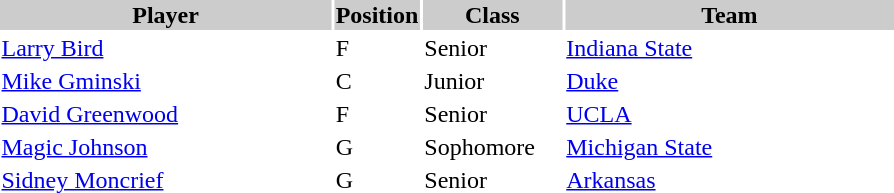<table style="width:600px" "border:'1' 'solid' 'gray'">
<tr>
<th style="background:#CCCCCC;width:40%">Player</th>
<th style="background:#CCCCCC;width:4%">Position</th>
<th style="background:#CCCCCC;width:16%">Class</th>
<th style="background:#CCCCCC;width:40%">Team</th>
</tr>
<tr>
<td><a href='#'>Larry Bird</a></td>
<td>F</td>
<td>Senior</td>
<td><a href='#'>Indiana State</a></td>
</tr>
<tr>
<td><a href='#'>Mike Gminski</a></td>
<td>C</td>
<td>Junior</td>
<td><a href='#'>Duke</a></td>
</tr>
<tr>
<td><a href='#'>David Greenwood</a></td>
<td>F</td>
<td>Senior</td>
<td><a href='#'>UCLA</a></td>
</tr>
<tr>
<td><a href='#'>Magic Johnson</a></td>
<td>G</td>
<td>Sophomore</td>
<td><a href='#'>Michigan State</a></td>
</tr>
<tr>
<td><a href='#'>Sidney Moncrief</a></td>
<td>G</td>
<td>Senior</td>
<td><a href='#'>Arkansas</a></td>
</tr>
</table>
